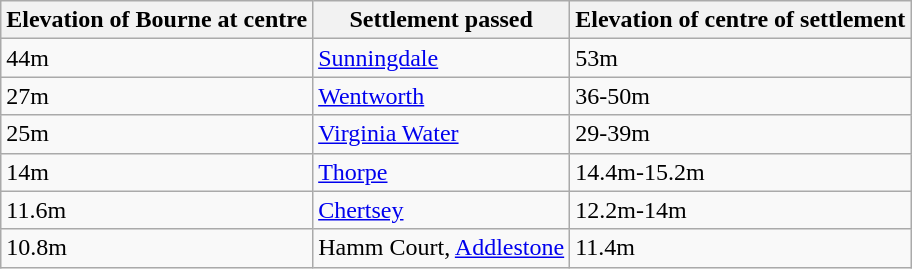<table class="wikitable">
<tr>
<th>Elevation of Bourne at centre</th>
<th>Settlement passed</th>
<th>Elevation of centre of settlement</th>
</tr>
<tr>
<td>44m</td>
<td><a href='#'>Sunningdale</a></td>
<td>53m</td>
</tr>
<tr>
<td>27m</td>
<td><a href='#'>Wentworth</a></td>
<td>36-50m</td>
</tr>
<tr>
<td>25m</td>
<td><a href='#'>Virginia Water</a></td>
<td>29-39m</td>
</tr>
<tr>
<td>14m</td>
<td><a href='#'>Thorpe</a></td>
<td>14.4m-15.2m</td>
</tr>
<tr>
<td>11.6m</td>
<td><a href='#'>Chertsey</a></td>
<td>12.2m-14m</td>
</tr>
<tr>
<td>10.8m</td>
<td>Hamm Court, <a href='#'>Addlestone</a></td>
<td>11.4m</td>
</tr>
</table>
